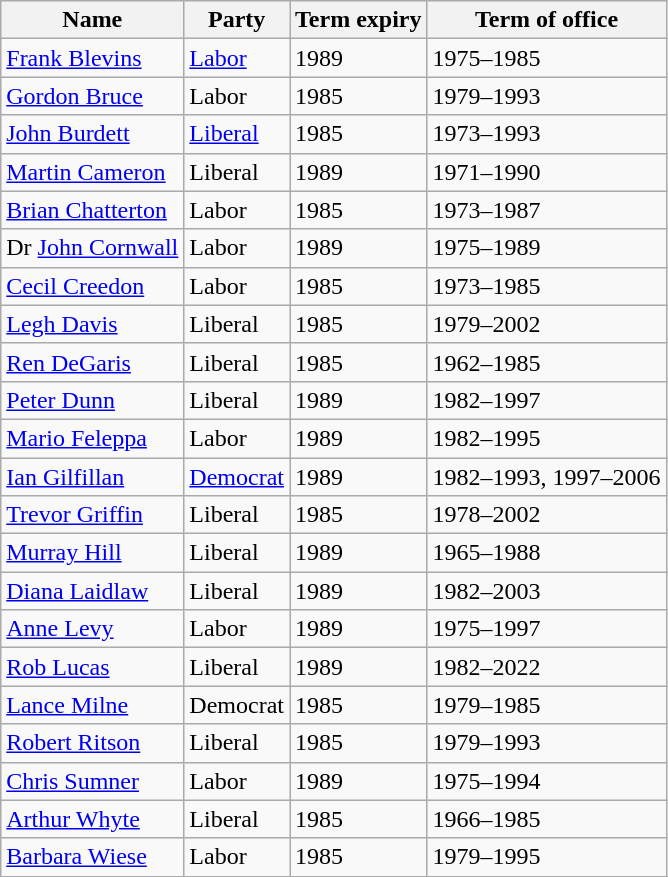<table class="wikitable sortable">
<tr>
<th>Name</th>
<th>Party</th>
<th>Term expiry</th>
<th>Term of office</th>
</tr>
<tr>
<td><a href='#'>Frank Blevins</a> </td>
<td><a href='#'>Labor</a></td>
<td>1989</td>
<td>1975–1985</td>
</tr>
<tr>
<td><a href='#'>Gordon Bruce</a></td>
<td>Labor</td>
<td>1985</td>
<td>1979–1993</td>
</tr>
<tr>
<td><a href='#'>John Burdett</a></td>
<td><a href='#'>Liberal</a></td>
<td>1985</td>
<td>1973–1993</td>
</tr>
<tr>
<td><a href='#'>Martin Cameron</a></td>
<td>Liberal</td>
<td>1989</td>
<td>1971–1990</td>
</tr>
<tr>
<td><a href='#'>Brian Chatterton</a></td>
<td>Labor</td>
<td>1985</td>
<td>1973–1987</td>
</tr>
<tr>
<td>Dr <a href='#'>John Cornwall</a></td>
<td>Labor</td>
<td>1989</td>
<td>1975–1989</td>
</tr>
<tr>
<td><a href='#'>Cecil Creedon</a></td>
<td>Labor</td>
<td>1985</td>
<td>1973–1985</td>
</tr>
<tr>
<td><a href='#'>Legh Davis</a></td>
<td>Liberal</td>
<td>1985</td>
<td>1979–2002</td>
</tr>
<tr>
<td><a href='#'>Ren DeGaris</a></td>
<td>Liberal</td>
<td>1985</td>
<td>1962–1985</td>
</tr>
<tr>
<td><a href='#'>Peter Dunn</a></td>
<td>Liberal</td>
<td>1989</td>
<td>1982–1997</td>
</tr>
<tr>
<td><a href='#'>Mario Feleppa</a></td>
<td>Labor</td>
<td>1989</td>
<td>1982–1995</td>
</tr>
<tr>
<td><a href='#'>Ian Gilfillan</a></td>
<td><a href='#'>Democrat</a></td>
<td>1989</td>
<td>1982–1993, 1997–2006</td>
</tr>
<tr>
<td><a href='#'>Trevor Griffin</a></td>
<td>Liberal</td>
<td>1985</td>
<td>1978–2002</td>
</tr>
<tr>
<td><a href='#'>Murray Hill</a></td>
<td>Liberal</td>
<td>1989</td>
<td>1965–1988</td>
</tr>
<tr>
<td><a href='#'>Diana Laidlaw</a></td>
<td>Liberal</td>
<td>1989</td>
<td>1982–2003</td>
</tr>
<tr>
<td><a href='#'>Anne Levy</a></td>
<td>Labor</td>
<td>1989</td>
<td>1975–1997</td>
</tr>
<tr>
<td><a href='#'>Rob Lucas</a></td>
<td>Liberal</td>
<td>1989</td>
<td>1982–2022</td>
</tr>
<tr>
<td><a href='#'>Lance Milne</a></td>
<td>Democrat</td>
<td>1985</td>
<td>1979–1985</td>
</tr>
<tr>
<td><a href='#'>Robert Ritson</a></td>
<td>Liberal</td>
<td>1985</td>
<td>1979–1993</td>
</tr>
<tr>
<td><a href='#'>Chris Sumner</a></td>
<td>Labor</td>
<td>1989</td>
<td>1975–1994</td>
</tr>
<tr>
<td><a href='#'>Arthur Whyte</a></td>
<td>Liberal</td>
<td>1985</td>
<td>1966–1985</td>
</tr>
<tr>
<td><a href='#'>Barbara Wiese</a></td>
<td>Labor</td>
<td>1985</td>
<td>1979–1995</td>
</tr>
<tr>
</tr>
</table>
